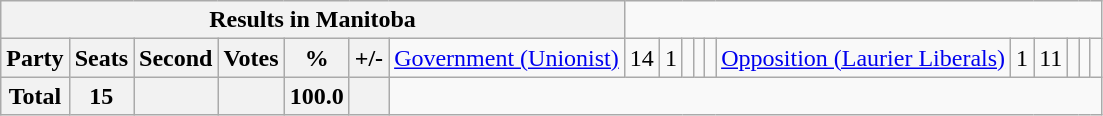<table class="wikitable">
<tr>
<th colspan=8>Results in Manitoba</th>
</tr>
<tr>
<th colspan=2>Party</th>
<th>Seats</th>
<th>Second</th>
<th>Votes</th>
<th>%</th>
<th>+/-<br></th>
<td><a href='#'>Government (Unionist)</a></td>
<td align="right">14</td>
<td align="right">1</td>
<td align="right"></td>
<td align="right"></td>
<td align="right"><br></td>
<td><a href='#'>Opposition (Laurier Liberals)</a></td>
<td align="right">1</td>
<td align="right">11</td>
<td align="right"></td>
<td align="right"></td>
<td align="right"></td>
</tr>
<tr>
<th colspan="2">Total</th>
<th>15</th>
<th colspan="1"></th>
<th></th>
<th>100.0</th>
<th></th>
</tr>
</table>
